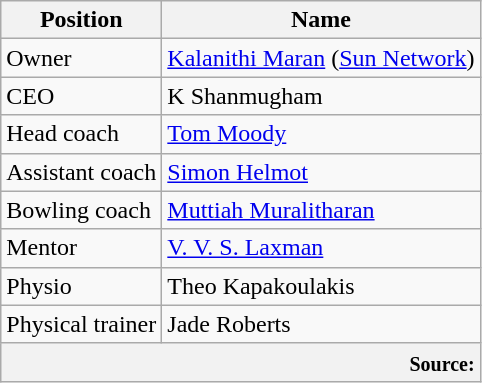<table class="wikitable">
<tr>
<th>Position</th>
<th>Name</th>
</tr>
<tr>
<td>Owner</td>
<td><a href='#'>Kalanithi Maran</a> (<a href='#'>Sun Network</a>)</td>
</tr>
<tr>
<td>CEO</td>
<td>K Shanmugham</td>
</tr>
<tr>
<td>Head coach</td>
<td><a href='#'>Tom Moody</a></td>
</tr>
<tr>
<td>Assistant coach</td>
<td><a href='#'>Simon Helmot</a></td>
</tr>
<tr>
<td>Bowling coach</td>
<td><a href='#'>Muttiah Muralitharan</a></td>
</tr>
<tr>
<td>Mentor</td>
<td><a href='#'>V. V. S. Laxman</a></td>
</tr>
<tr>
<td>Physio</td>
<td>Theo Kapakoulakis</td>
</tr>
<tr>
<td>Physical trainer</td>
<td>Jade Roberts</td>
</tr>
<tr>
<th colspan="2" style="text-align:right;"><small>Source:</small></th>
</tr>
</table>
